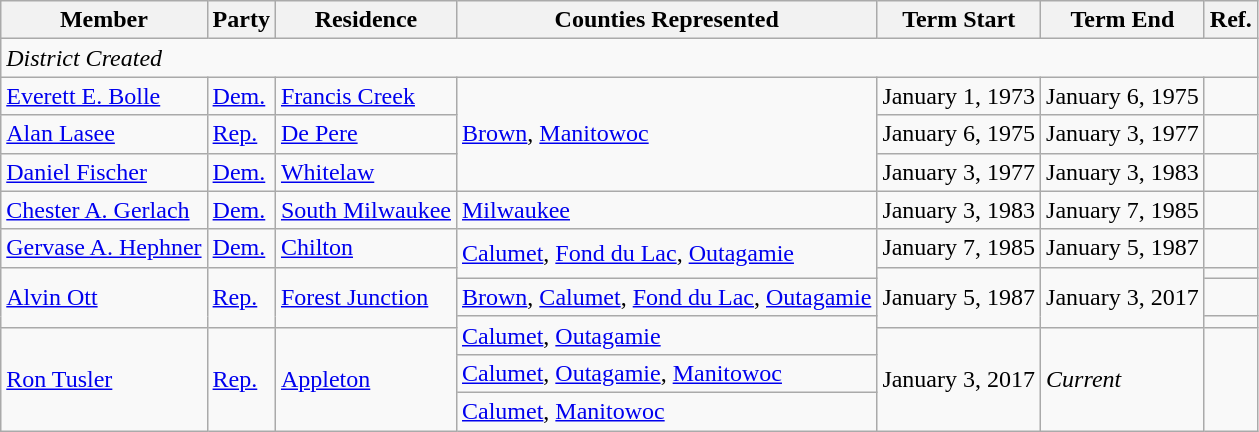<table class="wikitable">
<tr>
<th>Member</th>
<th>Party</th>
<th>Residence</th>
<th>Counties Represented</th>
<th>Term Start</th>
<th>Term End</th>
<th>Ref.</th>
</tr>
<tr>
<td colspan="7"><em>District Created</em></td>
</tr>
<tr>
<td><a href='#'>Everett E. Bolle</a></td>
<td><a href='#'>Dem.</a></td>
<td><a href='#'>Francis Creek</a></td>
<td rowspan="3"><a href='#'>Brown</a>, <a href='#'>Manitowoc</a></td>
<td>January 1, 1973</td>
<td>January 6, 1975</td>
<td></td>
</tr>
<tr>
<td><a href='#'>Alan Lasee</a></td>
<td><a href='#'>Rep.</a></td>
<td><a href='#'>De Pere</a></td>
<td>January 6, 1975</td>
<td>January 3, 1977</td>
<td></td>
</tr>
<tr>
<td><a href='#'>Daniel Fischer</a></td>
<td><a href='#'>Dem.</a></td>
<td><a href='#'>Whitelaw</a></td>
<td>January 3, 1977</td>
<td>January 3, 1983</td>
<td></td>
</tr>
<tr>
<td><a href='#'>Chester A. Gerlach</a></td>
<td><a href='#'>Dem.</a></td>
<td><a href='#'>South Milwaukee</a></td>
<td><a href='#'>Milwaukee</a></td>
<td>January 3, 1983</td>
<td>January 7, 1985</td>
<td></td>
</tr>
<tr>
<td><a href='#'>Gervase A. Hephner</a></td>
<td><a href='#'>Dem.</a></td>
<td><a href='#'>Chilton</a></td>
<td rowspan="2"><a href='#'>Calumet</a>, <a href='#'>Fond du Lac</a>, <a href='#'>Outagamie</a></td>
<td>January 7, 1985</td>
<td>January 5, 1987</td>
<td></td>
</tr>
<tr>
<td rowspan="3"><a href='#'>Alvin Ott</a></td>
<td rowspan="3" ><a href='#'>Rep.</a></td>
<td rowspan="3"><a href='#'>Forest Junction</a></td>
<td rowspan="3">January 5, 1987</td>
<td rowspan="3">January 3, 2017</td>
<td></td>
</tr>
<tr>
<td><a href='#'>Brown</a>, <a href='#'>Calumet</a>, <a href='#'>Fond du Lac</a>, <a href='#'>Outagamie</a></td>
<td></td>
</tr>
<tr>
<td rowspan="2"><a href='#'>Calumet</a>, <a href='#'>Outagamie</a></td>
<td></td>
</tr>
<tr style="height:1em">
<td rowspan="3"><a href='#'>Ron Tusler</a></td>
<td rowspan="3" ><a href='#'>Rep.</a></td>
<td rowspan="3"><a href='#'>Appleton</a></td>
<td rowspan="3">January 3, 2017</td>
<td rowspan="3"><em>Current</em></td>
<td rowspan="3"></td>
</tr>
<tr style="height:1em">
<td><a href='#'>Calumet</a>, <a href='#'>Outagamie</a>, <a href='#'>Manitowoc</a></td>
</tr>
<tr>
<td><a href='#'>Calumet</a>, <a href='#'>Manitowoc</a></td>
</tr>
</table>
